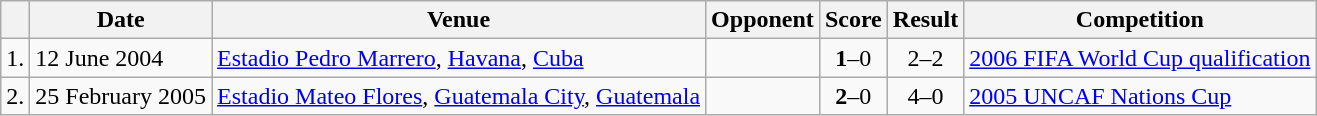<table class="wikitable">
<tr>
<th></th>
<th>Date</th>
<th>Venue</th>
<th>Opponent</th>
<th>Score</th>
<th>Result</th>
<th>Competition</th>
</tr>
<tr>
<td align="center">1.</td>
<td>12 June 2004</td>
<td><a href='#'>Estadio Pedro Marrero</a>, <a href='#'>Havana</a>, <a href='#'>Cuba</a></td>
<td></td>
<td align="center"><strong>1</strong>–0</td>
<td align="center">2–2</td>
<td><a href='#'>2006 FIFA World Cup qualification</a></td>
</tr>
<tr>
<td align="center">2.</td>
<td>25 February 2005</td>
<td><a href='#'>Estadio Mateo Flores</a>, <a href='#'>Guatemala City</a>, <a href='#'>Guatemala</a></td>
<td></td>
<td align="center"><strong>2</strong>–0</td>
<td align="center">4–0</td>
<td><a href='#'>2005 UNCAF Nations Cup</a></td>
</tr>
</table>
